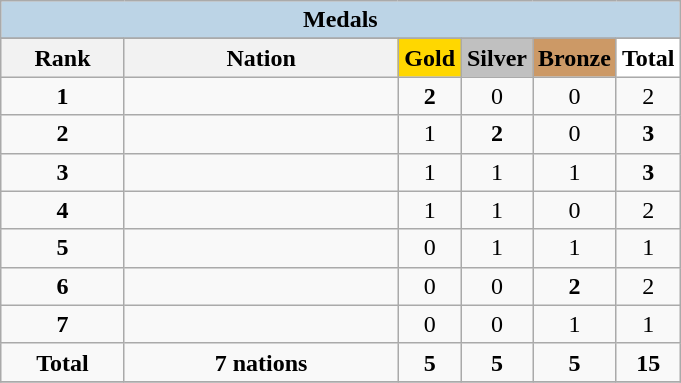<table class="wikitable" style="text-align:center;">
<tr>
<td colspan="6" style="background:#BCD4E6"><strong>Medals</strong></td>
</tr>
<tr>
</tr>
<tr style="background-color:#EDEDED;">
<th width=75px class="hintergrundfarbe5">Rank</th>
<th width=175px class="hintergrundfarbe6">Nation</th>
<th style="background:    gold; width:35px">Gold</th>
<th style="background:  silver; width:35px">Silver</th>
<th style="background: #CC9966; width:35px">Bronze</th>
<th style="background:   white; width:35px">Total</th>
</tr>
<tr>
<td><strong>1</strong></td>
<td align=left></td>
<td><strong>2</strong></td>
<td>0</td>
<td>0</td>
<td>2</td>
</tr>
<tr>
<td><strong>2</strong></td>
<td align=left></td>
<td>1</td>
<td><strong>2</strong></td>
<td>0</td>
<td><strong>3</strong></td>
</tr>
<tr>
<td><strong>3</strong></td>
<td align=left></td>
<td>1</td>
<td>1</td>
<td>1</td>
<td><strong>3</strong></td>
</tr>
<tr>
<td><strong>4</strong></td>
<td align=left></td>
<td>1</td>
<td>1</td>
<td>0</td>
<td>2</td>
</tr>
<tr>
<td><strong>5</strong></td>
<td align=left></td>
<td>0</td>
<td>1</td>
<td>1</td>
<td>1</td>
</tr>
<tr>
<td><strong>6</strong></td>
<td align=left></td>
<td>0</td>
<td>0</td>
<td><strong>2</strong></td>
<td>2</td>
</tr>
<tr>
<td><strong>7</strong></td>
<td align=left></td>
<td>0</td>
<td>0</td>
<td>1</td>
<td>1</td>
</tr>
<tr>
<td><strong>Total</strong></td>
<td><strong>7 nations</strong></td>
<td><strong>5</strong></td>
<td><strong>5</strong></td>
<td><strong>5</strong></td>
<td><strong>15</strong></td>
</tr>
<tr>
</tr>
</table>
